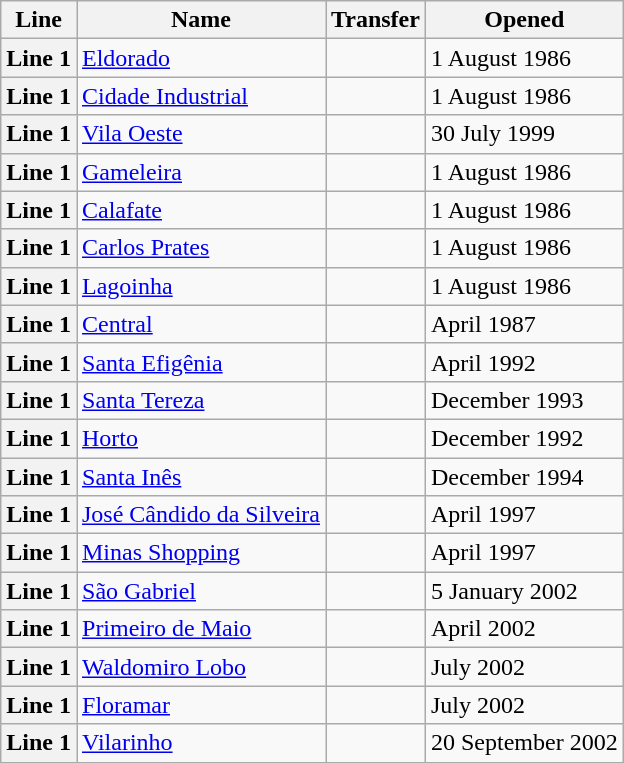<table class="wikitable sortable" style="white-space:nowrap">
<tr>
<th><abbr>Line</abbr></th>
<th>Name</th>
<th class="unsortable"><abbr>Transfer</abbr></th>
<th><abbr>Opened</abbr></th>
</tr>
<tr>
<th>Line 1</th>
<td><a href='#'>Eldorado</a></td>
<td></td>
<td>1 August 1986</td>
</tr>
<tr>
<th>Line 1</th>
<td><a href='#'>Cidade Industrial</a></td>
<td></td>
<td>1 August 1986</td>
</tr>
<tr>
<th>Line 1</th>
<td><a href='#'>Vila Oeste</a></td>
<td></td>
<td>30 July 1999</td>
</tr>
<tr>
<th>Line 1</th>
<td><a href='#'>Gameleira</a></td>
<td></td>
<td>1 August 1986</td>
</tr>
<tr>
<th>Line 1</th>
<td><a href='#'>Calafate</a></td>
<td></td>
<td>1 August 1986</td>
</tr>
<tr>
<th>Line 1</th>
<td><a href='#'>Carlos Prates</a></td>
<td></td>
<td>1 August 1986</td>
</tr>
<tr>
<th>Line 1</th>
<td><a href='#'>Lagoinha</a></td>
<td></td>
<td>1 August 1986</td>
</tr>
<tr>
<th>Line 1</th>
<td><a href='#'>Central</a></td>
<td></td>
<td>April 1987</td>
</tr>
<tr>
<th>Line 1</th>
<td><a href='#'>Santa Efigênia</a></td>
<td></td>
<td>April 1992</td>
</tr>
<tr>
<th>Line 1</th>
<td><a href='#'>Santa Tereza</a></td>
<td></td>
<td>December 1993</td>
</tr>
<tr>
<th>Line 1</th>
<td><a href='#'>Horto</a></td>
<td></td>
<td>December 1992</td>
</tr>
<tr>
<th>Line 1</th>
<td><a href='#'>Santa Inês</a></td>
<td></td>
<td>December 1994</td>
</tr>
<tr>
<th>Line 1</th>
<td><a href='#'>José Cândido da Silveira</a></td>
<td></td>
<td>April 1997</td>
</tr>
<tr>
<th>Line 1</th>
<td><a href='#'>Minas Shopping</a></td>
<td></td>
<td>April 1997</td>
</tr>
<tr>
<th>Line 1</th>
<td><a href='#'>São Gabriel</a></td>
<td></td>
<td>5 January 2002</td>
</tr>
<tr>
<th>Line 1</th>
<td><a href='#'>Primeiro de Maio</a></td>
<td></td>
<td>April 2002</td>
</tr>
<tr>
<th>Line 1</th>
<td><a href='#'>Waldomiro Lobo</a></td>
<td></td>
<td>July 2002</td>
</tr>
<tr>
<th>Line 1</th>
<td><a href='#'>Floramar</a></td>
<td></td>
<td>July 2002</td>
</tr>
<tr>
<th>Line 1</th>
<td><a href='#'>Vilarinho</a></td>
<td></td>
<td>20 September 2002</td>
</tr>
</table>
